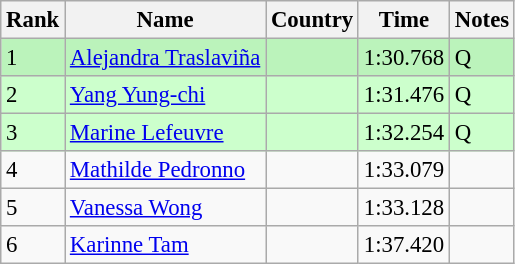<table class="wikitable" style="font-size:95%" style="text-align:center; width:35em;">
<tr>
<th>Rank</th>
<th>Name</th>
<th>Country</th>
<th>Time</th>
<th>Notes</th>
</tr>
<tr bgcolor=bbf3bb>
<td>1</td>
<td align=left><a href='#'>Alejandra Traslaviña</a></td>
<td align=left></td>
<td>1:30.768</td>
<td>Q</td>
</tr>
<tr bgcolor=ccffcc>
<td>2</td>
<td align=left><a href='#'>Yang Yung-chi</a></td>
<td align=left></td>
<td>1:31.476</td>
<td>Q</td>
</tr>
<tr bgcolor=ccffcc>
<td>3</td>
<td align=left><a href='#'>Marine Lefeuvre</a></td>
<td align=left></td>
<td>1:32.254</td>
<td>Q</td>
</tr>
<tr>
<td>4</td>
<td align=left><a href='#'>Mathilde Pedronno</a></td>
<td align=left></td>
<td>1:33.079</td>
<td></td>
</tr>
<tr>
<td>5</td>
<td align=left><a href='#'>Vanessa Wong</a></td>
<td align=left></td>
<td>1:33.128</td>
<td></td>
</tr>
<tr>
<td>6</td>
<td align=left><a href='#'>Karinne Tam</a></td>
<td align=left></td>
<td>1:37.420</td>
<td></td>
</tr>
</table>
